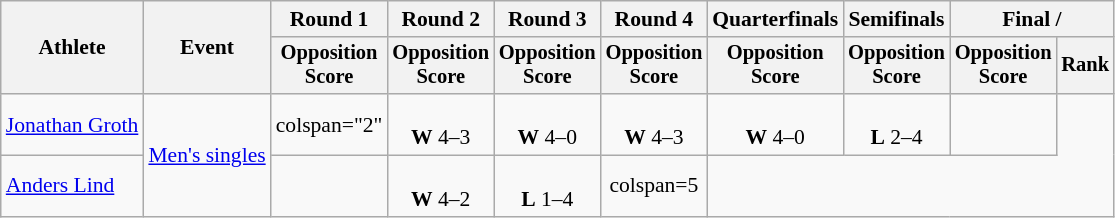<table class="wikitable" style="font-size:90%; text-align:center;">
<tr>
<th rowspan="2">Athlete</th>
<th rowspan="2">Event</th>
<th>Round 1</th>
<th>Round 2</th>
<th>Round 3</th>
<th>Round 4</th>
<th>Quarterfinals</th>
<th>Semifinals</th>
<th colspan="2">Final / </th>
</tr>
<tr style="font-size:95%;">
<th>Opposition<br>Score</th>
<th>Opposition<br>Score</th>
<th>Opposition<br>Score</th>
<th>Opposition<br>Score</th>
<th>Opposition<br>Score</th>
<th>Opposition<br>Score</th>
<th>Opposition<br>Score</th>
<th>Rank</th>
</tr>
<tr>
<td style="text-align:left;"><a href='#'>Jonathan Groth</a></td>
<td style="text-align:left;" rowspan="2"><a href='#'>Men's singles</a></td>
<td>colspan="2" </td>
<td><br> <strong>W</strong> 4–3</td>
<td><br> <strong>W</strong> 4–0</td>
<td><br> <strong>W</strong> 4–3</td>
<td><br> <strong>W</strong> 4–0</td>
<td><br> <strong>L</strong> 2–4</td>
<td></td>
</tr>
<tr>
<td style="text-align:left;"><a href='#'>Anders Lind</a></td>
<td></td>
<td><br> <strong>W</strong> 4–2</td>
<td><br> <strong>L</strong> 1–4</td>
<td>colspan=5 </td>
</tr>
</table>
